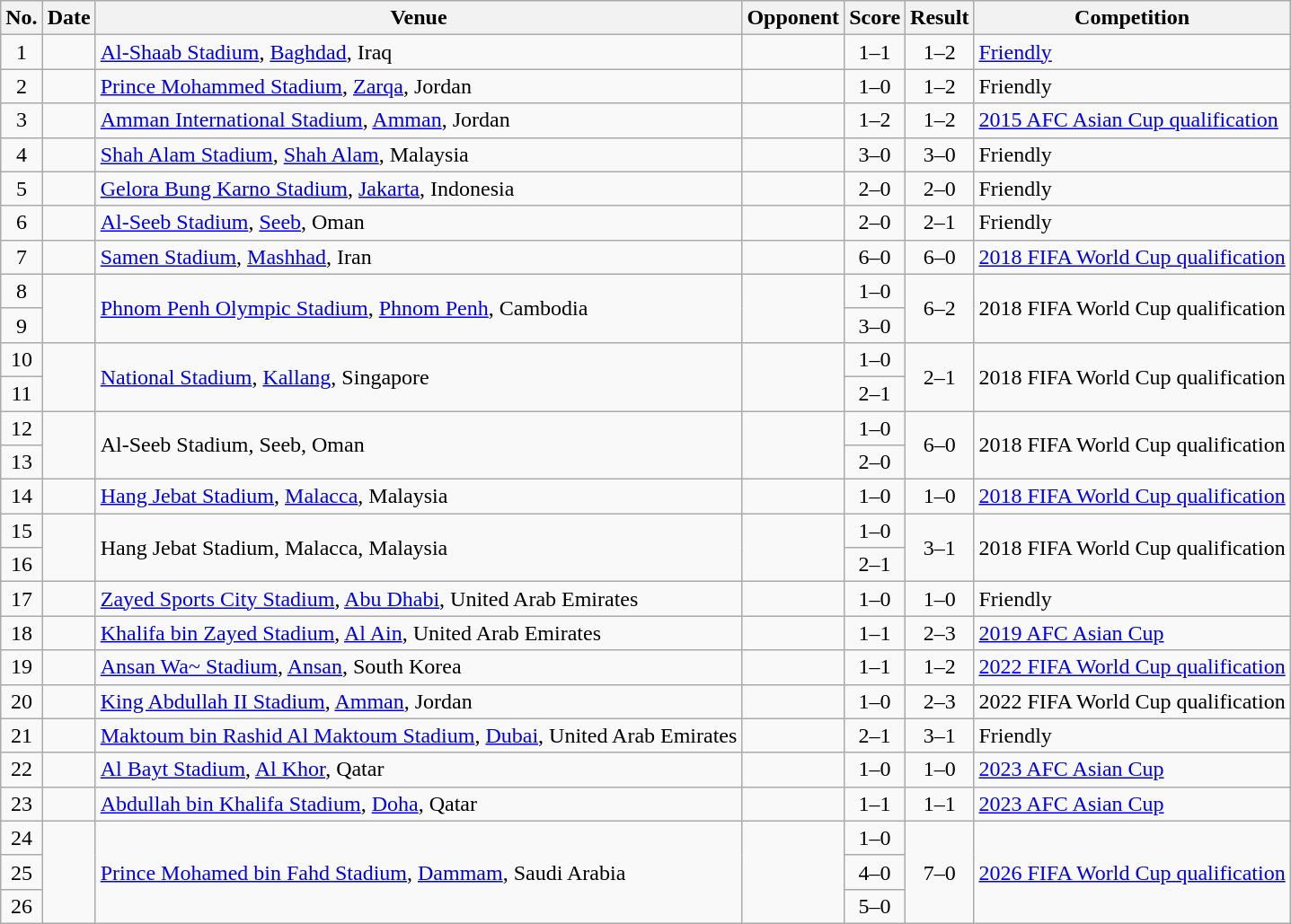<table class="wikitable sortable">
<tr>
<th scope="col">No.</th>
<th scope="col">Date</th>
<th scope="col">Venue</th>
<th scope="col">Opponent</th>
<th scope="col">Score</th>
<th scope="col">Result</th>
<th scope="col">Competition</th>
</tr>
<tr>
<td align="center">1</td>
<td></td>
<td><a href='#'>Al-Shaab Stadium</a>, <a href='#'>Baghdad</a>, Iraq</td>
<td></td>
<td align="center">1–1</td>
<td align="center">1–2</td>
<td><a href='#'>Friendly</a></td>
</tr>
<tr>
<td align="center">2</td>
<td></td>
<td><a href='#'>Prince Mohammed Stadium</a>, <a href='#'>Zarqa</a>, Jordan</td>
<td></td>
<td align="center">1–0</td>
<td align="center">1–2</td>
<td>Friendly</td>
</tr>
<tr>
<td align="center">3</td>
<td></td>
<td><a href='#'>Amman International Stadium</a>, <a href='#'>Amman</a>, Jordan</td>
<td></td>
<td align="center">1–2</td>
<td align="center">1–2</td>
<td><a href='#'>2015 AFC Asian Cup qualification</a></td>
</tr>
<tr>
<td align="center">4</td>
<td></td>
<td><a href='#'>Shah Alam Stadium</a>, <a href='#'>Shah Alam</a>, Malaysia</td>
<td></td>
<td align="center">3–0</td>
<td align="center">3–0</td>
<td>Friendly</td>
</tr>
<tr>
<td align="center">5</td>
<td></td>
<td><a href='#'>Gelora Bung Karno Stadium</a>, <a href='#'>Jakarta</a>, Indonesia</td>
<td></td>
<td align="center">2–0</td>
<td align="center">2–0</td>
<td>Friendly</td>
</tr>
<tr>
<td align="center">6</td>
<td></td>
<td><a href='#'>Al-Seeb Stadium</a>, <a href='#'>Seeb</a>, Oman</td>
<td></td>
<td align="center">2–0</td>
<td align="center">2–1</td>
<td>Friendly</td>
</tr>
<tr>
<td align="center">7</td>
<td></td>
<td><a href='#'>Samen Stadium</a>, <a href='#'>Mashhad</a>, Iran</td>
<td></td>
<td align="center">6–0</td>
<td align="center">6–0</td>
<td><a href='#'>2018 FIFA World Cup qualification</a></td>
</tr>
<tr>
<td align="center">8</td>
<td rowspan="2"></td>
<td rowspan="2"><a href='#'>Phnom Penh Olympic Stadium</a>, <a href='#'>Phnom Penh</a>, Cambodia</td>
<td rowspan="2"></td>
<td align="center">1–0</td>
<td rowspan="2" style="text-align:center">6–2</td>
<td rowspan="2">2018 FIFA World Cup qualification</td>
</tr>
<tr>
<td align="center">9</td>
<td align="center">3–0</td>
</tr>
<tr>
<td align="center">10</td>
<td rowspan="2"></td>
<td rowspan="2"><a href='#'>National Stadium</a>, <a href='#'>Kallang</a>, Singapore</td>
<td rowspan="2"></td>
<td align="center">1–0</td>
<td rowspan="2" style="text-align:center">2–1</td>
<td rowspan="2">2018 FIFA World Cup qualification</td>
</tr>
<tr>
<td align="center">11</td>
<td align="center">2–1</td>
</tr>
<tr>
<td align="center">12</td>
<td rowspan="2"></td>
<td rowspan="2">Al-Seeb Stadium, Seeb, Oman</td>
<td rowspan="2"></td>
<td align="center">1–0</td>
<td rowspan="2" style="text-align:center">6–0</td>
<td rowspan="2">2018 FIFA World Cup qualification</td>
</tr>
<tr>
<td align="center">13</td>
<td align="center">2–0</td>
</tr>
<tr>
<td align="center">14</td>
<td></td>
<td><a href='#'>Hang Jebat Stadium</a>, <a href='#'>Malacca</a>, Malaysia</td>
<td></td>
<td align="center">1–0</td>
<td align="center">1–0</td>
<td><a href='#'>2018 FIFA World Cup qualification</a></td>
</tr>
<tr>
<td align="center">15</td>
<td rowspan="2"></td>
<td rowspan="2">Hang Jebat Stadium, Malacca, Malaysia</td>
<td rowspan="2"></td>
<td align="center">1–0</td>
<td rowspan="2" style="text-align:center">3–1</td>
<td rowspan="2">2018 FIFA World Cup qualification</td>
</tr>
<tr>
<td align="center">16</td>
<td align="center">2–1</td>
</tr>
<tr>
<td align="center">17</td>
<td></td>
<td><a href='#'>Zayed Sports City Stadium</a>, <a href='#'>Abu Dhabi</a>, United Arab Emirates</td>
<td></td>
<td align="center">1–0</td>
<td align="center">1–0</td>
<td>Friendly</td>
</tr>
<tr>
<td align="center">18</td>
<td></td>
<td><a href='#'>Khalifa bin Zayed Stadium</a>, <a href='#'>Al Ain</a>, United Arab Emirates</td>
<td></td>
<td align="center">1–1</td>
<td align="center">2–3</td>
<td><a href='#'>2019 AFC Asian Cup</a></td>
</tr>
<tr>
<td align="center">19</td>
<td></td>
<td><a href='#'>Ansan Wa~ Stadium</a>, <a href='#'>Ansan</a>, South Korea</td>
<td></td>
<td align="center">1–1</td>
<td align="center">1–2</td>
<td><a href='#'>2022 FIFA World Cup qualification</a></td>
</tr>
<tr>
<td align="center">20</td>
<td></td>
<td><a href='#'>King Abdullah II Stadium</a>, <a href='#'>Amman</a>, Jordan</td>
<td></td>
<td align="center">1–0</td>
<td align="center">2–3</td>
<td>2022 FIFA World Cup qualification</td>
</tr>
<tr>
<td align="center">21</td>
<td></td>
<td><a href='#'>Maktoum bin Rashid Al Maktoum Stadium</a>, <a href='#'>Dubai</a>, United Arab Emirates</td>
<td></td>
<td align="center">2–1</td>
<td align="center">3–1</td>
<td>Friendly</td>
</tr>
<tr>
<td align="center">22</td>
<td></td>
<td><a href='#'>Al Bayt Stadium</a>, <a href='#'>Al Khor</a>, Qatar</td>
<td></td>
<td align="center">1–0</td>
<td align="center">1–0</td>
<td><a href='#'>2023 AFC Asian Cup</a></td>
</tr>
<tr>
<td align="center">23</td>
<td></td>
<td><a href='#'>Abdullah bin Khalifa Stadium</a>, <a href='#'>Doha</a>, Qatar</td>
<td></td>
<td align="center">1–1</td>
<td align="center">1–1 </td>
<td><a href='#'>2023 AFC Asian Cup</a></td>
</tr>
<tr>
<td align="center">24</td>
<td rowspan="3"></td>
<td rowspan="3"><a href='#'>Prince Mohamed bin Fahd Stadium</a>, <a href='#'>Dammam</a>, Saudi Arabia</td>
<td rowspan="3"></td>
<td align="center">1–0</td>
<td rowspan="3" style="text-align:center">7–0</td>
<td rowspan="3"><a href='#'>2026 FIFA World Cup qualification</a></td>
</tr>
<tr>
<td align="center">25</td>
<td align="center">4–0</td>
</tr>
<tr>
<td align="center">26</td>
<td align="center">5–0</td>
</tr>
</table>
